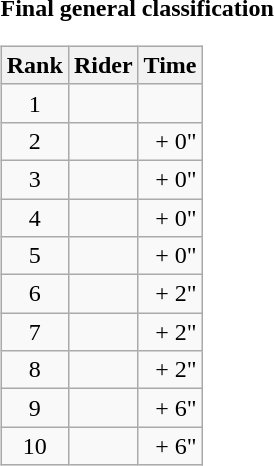<table>
<tr>
<td><strong>Final general classification</strong><br><table class="wikitable">
<tr>
<th scope="col">Rank</th>
<th scope="col">Rider</th>
<th scope="col">Time</th>
</tr>
<tr>
<td style="text-align:center;">1</td>
<td></td>
<td style="text-align:right;"></td>
</tr>
<tr>
<td style="text-align:center;">2</td>
<td></td>
<td style="text-align:right;">+ 0"</td>
</tr>
<tr>
<td style="text-align:center;">3</td>
<td></td>
<td style="text-align:right;">+ 0"</td>
</tr>
<tr>
<td style="text-align:center;">4</td>
<td></td>
<td style="text-align:right;">+ 0"</td>
</tr>
<tr>
<td style="text-align:center;">5</td>
<td></td>
<td style="text-align:right;">+ 0"</td>
</tr>
<tr>
<td style="text-align:center;">6</td>
<td></td>
<td style="text-align:right;">+ 2"</td>
</tr>
<tr>
<td style="text-align:center;">7</td>
<td></td>
<td style="text-align:right;">+ 2"</td>
</tr>
<tr>
<td style="text-align:center;">8</td>
<td></td>
<td style="text-align:right;">+ 2"</td>
</tr>
<tr>
<td style="text-align:center;">9</td>
<td></td>
<td style="text-align:right;">+ 6"</td>
</tr>
<tr>
<td style="text-align:center;">10</td>
<td></td>
<td style="text-align:right;">+ 6"</td>
</tr>
</table>
</td>
</tr>
</table>
